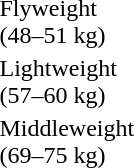<table>
<tr>
<td rowspan=2>Flyweight<br>(48–51 kg)<br></td>
<td rowspan=2></td>
<td rowspan=2></td>
<td></td>
</tr>
<tr>
<td></td>
</tr>
<tr>
<td rowspan=2>Lightweight<br>(57–60 kg)<br></td>
<td rowspan=2></td>
<td rowspan=2></td>
<td></td>
</tr>
<tr>
<td></td>
</tr>
<tr>
<td rowspan=2>Middleweight<br>(69–75 kg)<br></td>
<td rowspan=2></td>
<td rowspan=2></td>
<td></td>
</tr>
<tr>
<td></td>
</tr>
</table>
